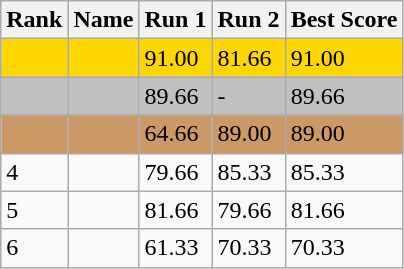<table class="wikitable">
<tr>
<th>Rank</th>
<th>Name</th>
<th>Run 1</th>
<th>Run 2</th>
<th>Best Score</th>
</tr>
<tr style="background:gold;">
<td></td>
<td></td>
<td>91.00</td>
<td>81.66</td>
<td>91.00</td>
</tr>
<tr style="background:silver;">
<td></td>
<td></td>
<td>89.66</td>
<td>-</td>
<td>89.66</td>
</tr>
<tr style="background:#CC9966;">
<td></td>
<td></td>
<td>64.66</td>
<td>89.00</td>
<td>89.00</td>
</tr>
<tr>
<td>4</td>
<td></td>
<td>79.66</td>
<td>85.33</td>
<td>85.33</td>
</tr>
<tr>
<td>5</td>
<td></td>
<td>81.66</td>
<td>79.66</td>
<td>81.66</td>
</tr>
<tr>
<td>6</td>
<td></td>
<td>61.33</td>
<td>70.33</td>
<td>70.33</td>
</tr>
</table>
